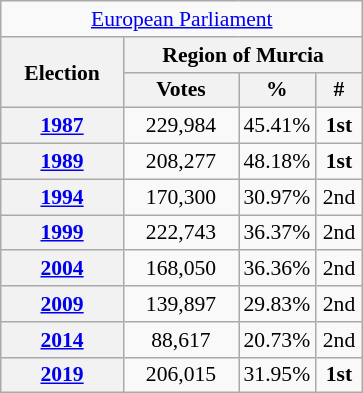<table class="wikitable" style="font-size:90%; text-align:center;">
<tr>
<td colspan="4" align="center"><a href='#'>European Parliament</a></td>
</tr>
<tr>
<th rowspan="2" width="75">Election</th>
<th colspan="3">Region of Murcia</th>
</tr>
<tr>
<th width="70">Votes</th>
<th width="35">%</th>
<th width="25">#</th>
</tr>
<tr>
<th><a href='#'>1987</a></th>
<td>229,984</td>
<td>45.41%</td>
<td><strong>1st</strong></td>
</tr>
<tr>
<th><a href='#'>1989</a></th>
<td>208,277</td>
<td>48.18%</td>
<td><strong>1st</strong></td>
</tr>
<tr>
<th><a href='#'>1994</a></th>
<td>170,300</td>
<td>30.97%</td>
<td>2nd</td>
</tr>
<tr>
<th><a href='#'>1999</a></th>
<td>222,743</td>
<td>36.37%</td>
<td>2nd</td>
</tr>
<tr>
<th><a href='#'>2004</a></th>
<td>168,050</td>
<td>36.36%</td>
<td>2nd</td>
</tr>
<tr>
<th><a href='#'>2009</a></th>
<td>139,897</td>
<td>29.83%</td>
<td>2nd</td>
</tr>
<tr>
<th><a href='#'>2014</a></th>
<td>88,617</td>
<td>20.73%</td>
<td>2nd</td>
</tr>
<tr>
<th><a href='#'>2019</a></th>
<td>206,015</td>
<td>31.95%</td>
<td><strong>1st</strong></td>
</tr>
</table>
